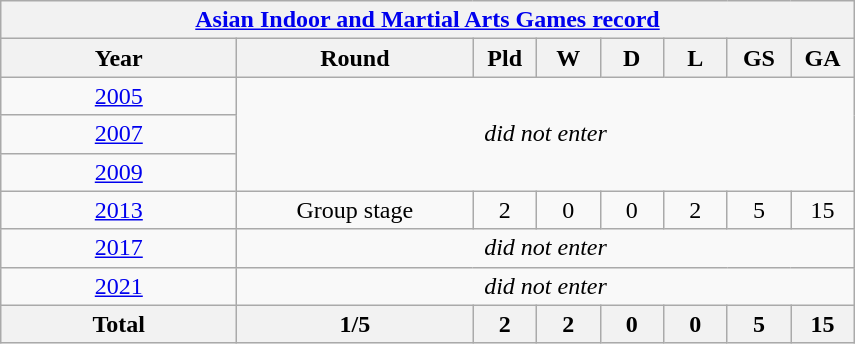<table class="wikitable" style="text-align: center;font-size:100%;">
<tr>
<th colspan=8><a href='#'>Asian Indoor and Martial Arts Games record</a></th>
</tr>
<tr>
<th width=150>Year</th>
<th width=150>Round</th>
<th width=35>Pld</th>
<th width=35>W</th>
<th width=35>D</th>
<th width=35>L</th>
<th width=35>GS</th>
<th width=35>GA</th>
</tr>
<tr>
<td> <a href='#'>2005</a></td>
<td colspan=9 rowspan=3><em>did not enter</em></td>
</tr>
<tr>
<td> <a href='#'>2007</a></td>
</tr>
<tr>
<td> <a href='#'>2009</a></td>
</tr>
<tr>
<td> <a href='#'>2013</a></td>
<td>Group stage</td>
<td>2</td>
<td>0</td>
<td>0</td>
<td>2</td>
<td>5</td>
<td>15</td>
</tr>
<tr>
<td> <a href='#'>2017</a></td>
<td colspan=9><em>did not enter</em></td>
</tr>
<tr>
<td> <a href='#'>2021</a></td>
<td colspan=9><em>did not enter</em></td>
</tr>
<tr>
<th><strong>Total</strong></th>
<th>1/5</th>
<th>2</th>
<th>2</th>
<th>0</th>
<th>0</th>
<th>5</th>
<th>15</th>
</tr>
</table>
